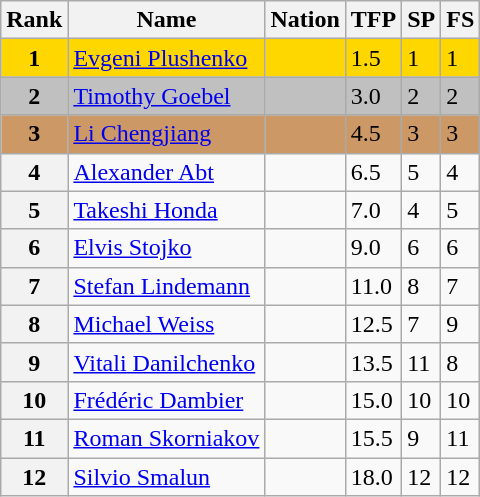<table class="wikitable">
<tr>
<th>Rank</th>
<th>Name</th>
<th>Nation</th>
<th>TFP</th>
<th>SP</th>
<th>FS</th>
</tr>
<tr bgcolor="gold">
<td align="center"><strong>1</strong></td>
<td><a href='#'>Evgeni Plushenko</a></td>
<td></td>
<td>1.5</td>
<td>1</td>
<td>1</td>
</tr>
<tr bgcolor="silver">
<td align="center"><strong>2</strong></td>
<td><a href='#'>Timothy Goebel</a></td>
<td></td>
<td>3.0</td>
<td>2</td>
<td>2</td>
</tr>
<tr bgcolor="cc9966">
<td align="center"><strong>3</strong></td>
<td><a href='#'>Li Chengjiang</a></td>
<td></td>
<td>4.5</td>
<td>3</td>
<td>3</td>
</tr>
<tr>
<th>4</th>
<td><a href='#'>Alexander Abt</a></td>
<td></td>
<td>6.5</td>
<td>5</td>
<td>4</td>
</tr>
<tr>
<th>5</th>
<td><a href='#'>Takeshi Honda</a></td>
<td></td>
<td>7.0</td>
<td>4</td>
<td>5</td>
</tr>
<tr>
<th>6</th>
<td><a href='#'>Elvis Stojko</a></td>
<td></td>
<td>9.0</td>
<td>6</td>
<td>6</td>
</tr>
<tr>
<th>7</th>
<td><a href='#'>Stefan Lindemann</a></td>
<td></td>
<td>11.0</td>
<td>8</td>
<td>7</td>
</tr>
<tr>
<th>8</th>
<td><a href='#'>Michael Weiss</a></td>
<td></td>
<td>12.5</td>
<td>7</td>
<td>9</td>
</tr>
<tr>
<th>9</th>
<td><a href='#'>Vitali Danilchenko</a></td>
<td></td>
<td>13.5</td>
<td>11</td>
<td>8</td>
</tr>
<tr>
<th>10</th>
<td><a href='#'>Frédéric Dambier</a></td>
<td></td>
<td>15.0</td>
<td>10</td>
<td>10</td>
</tr>
<tr>
<th>11</th>
<td><a href='#'>Roman Skorniakov</a></td>
<td></td>
<td>15.5</td>
<td>9</td>
<td>11</td>
</tr>
<tr>
<th>12</th>
<td><a href='#'>Silvio Smalun</a></td>
<td></td>
<td>18.0</td>
<td>12</td>
<td>12</td>
</tr>
</table>
